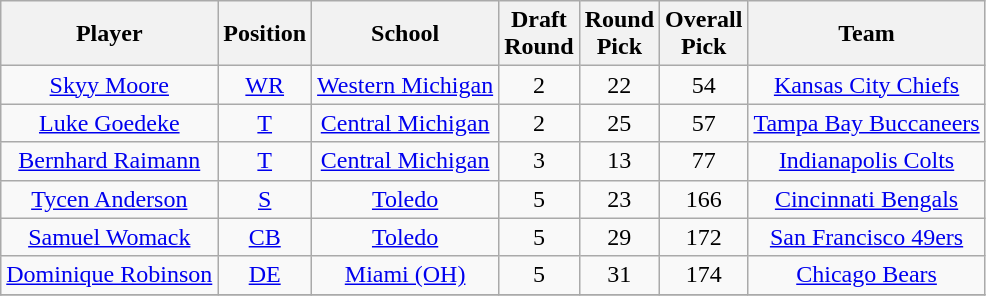<table class="wikitable sortable" border="1" style="text-align: center;">
<tr>
<th>Player</th>
<th>Position</th>
<th>School</th>
<th>Draft<br>Round</th>
<th>Round<br>Pick</th>
<th>Overall<br>Pick</th>
<th>Team</th>
</tr>
<tr>
<td><a href='#'>Skyy Moore</a></td>
<td><a href='#'>WR</a></td>
<td><a href='#'>Western Michigan</a></td>
<td>2</td>
<td>22</td>
<td>54</td>
<td><a href='#'>Kansas City Chiefs</a></td>
</tr>
<tr>
<td><a href='#'>Luke Goedeke</a></td>
<td><a href='#'>T</a></td>
<td><a href='#'>Central Michigan</a></td>
<td>2</td>
<td>25</td>
<td>57</td>
<td><a href='#'>Tampa Bay Buccaneers</a></td>
</tr>
<tr>
<td><a href='#'>Bernhard Raimann</a></td>
<td><a href='#'>T</a></td>
<td><a href='#'>Central Michigan</a></td>
<td>3</td>
<td>13</td>
<td>77</td>
<td><a href='#'>Indianapolis Colts</a></td>
</tr>
<tr>
<td><a href='#'>Tycen Anderson</a></td>
<td><a href='#'>S</a></td>
<td><a href='#'>Toledo</a></td>
<td>5</td>
<td>23</td>
<td>166</td>
<td><a href='#'>Cincinnati Bengals</a></td>
</tr>
<tr>
<td><a href='#'>Samuel Womack</a></td>
<td><a href='#'>CB</a></td>
<td><a href='#'>Toledo</a></td>
<td>5</td>
<td>29</td>
<td>172</td>
<td><a href='#'>San Francisco 49ers</a></td>
</tr>
<tr>
<td><a href='#'>Dominique Robinson</a></td>
<td><a href='#'>DE</a></td>
<td><a href='#'>Miami (OH)</a></td>
<td>5</td>
<td>31</td>
<td>174</td>
<td><a href='#'>Chicago Bears</a></td>
</tr>
<tr>
</tr>
</table>
